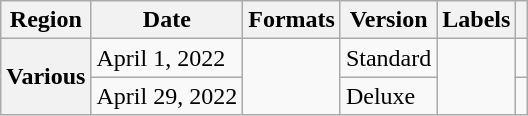<table class="wikitable plainrowheaders">
<tr>
<th scope="col">Region</th>
<th scope="col">Date</th>
<th scope="col">Formats</th>
<th scope="col">Version</th>
<th scope="col">Labels</th>
<th scope="col"></th>
</tr>
<tr>
<th rowspan="2" scope="row">Various</th>
<td>April 1, 2022</td>
<td rowspan="2"></td>
<td>Standard</td>
<td rowspan="2"></td>
<td align="center"></td>
</tr>
<tr>
<td>April 29, 2022</td>
<td>Deluxe</td>
<td align="center"></td>
</tr>
</table>
